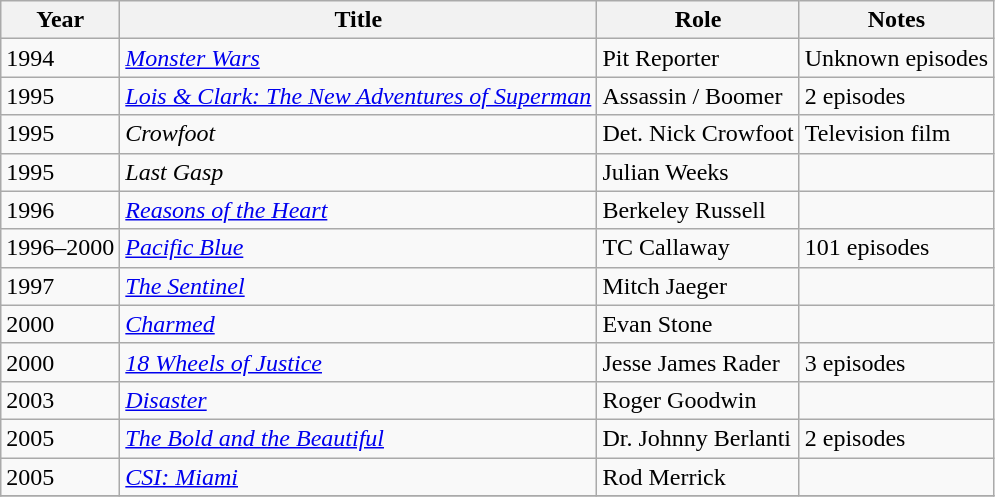<table class = "wikitable sortable">
<tr>
<th>Year</th>
<th>Title</th>
<th>Role</th>
<th class="unsortable">Notes</th>
</tr>
<tr>
<td>1994</td>
<td><em><a href='#'>Monster Wars</a></em></td>
<td>Pit Reporter</td>
<td>Unknown episodes</td>
</tr>
<tr>
<td>1995</td>
<td><em><a href='#'>Lois & Clark: The New Adventures of Superman</a></em></td>
<td>Assassin / Boomer</td>
<td>2 episodes</td>
</tr>
<tr>
<td>1995</td>
<td><em>Crowfoot</em></td>
<td>Det. Nick Crowfoot</td>
<td>Television film</td>
</tr>
<tr>
<td>1995</td>
<td><em>Last Gasp</em></td>
<td>Julian Weeks</td>
<td></td>
</tr>
<tr>
<td>1996</td>
<td><em><a href='#'>Reasons of the Heart</a></em></td>
<td>Berkeley Russell</td>
<td></td>
</tr>
<tr>
<td>1996–2000</td>
<td><em><a href='#'>Pacific Blue</a></em></td>
<td>TC Callaway</td>
<td>101 episodes</td>
</tr>
<tr>
<td>1997</td>
<td><em><a href='#'>The Sentinel</a></em></td>
<td>Mitch Jaeger</td>
<td></td>
</tr>
<tr>
<td>2000</td>
<td><em><a href='#'>Charmed</a></em></td>
<td>Evan Stone</td>
<td></td>
</tr>
<tr>
<td>2000</td>
<td><em><a href='#'>18 Wheels of Justice</a></em></td>
<td>Jesse James Rader</td>
<td>3 episodes</td>
</tr>
<tr>
<td>2003</td>
<td><em><a href='#'>Disaster</a></em></td>
<td>Roger Goodwin</td>
<td></td>
</tr>
<tr>
<td>2005</td>
<td><em><a href='#'>The Bold and the Beautiful</a></em></td>
<td>Dr. Johnny Berlanti</td>
<td>2 episodes</td>
</tr>
<tr>
<td>2005</td>
<td><em><a href='#'>CSI: Miami</a></em></td>
<td>Rod Merrick</td>
<td></td>
</tr>
<tr>
</tr>
</table>
